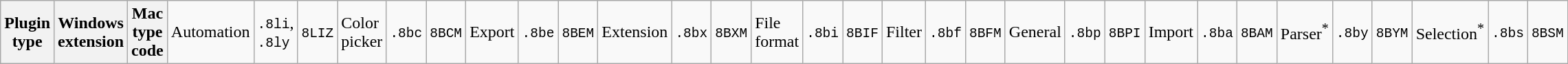<table class="wikitable">
<tr>
<th>Plugin type</th>
<th>Windows extension</th>
<th>Mac type code</th>
<td>Automation</td>
<td><samp>.8li</samp>, <samp>.8ly</samp></td>
<td><samp>8LIZ</samp></td>
<td>Color picker</td>
<td><samp>.8bc</samp></td>
<td><samp>8BCM</samp></td>
<td>Export</td>
<td><samp>.8be</samp></td>
<td><samp>8BEM</samp></td>
<td>Extension</td>
<td><samp>.8bx</samp></td>
<td><samp>8BXM</samp></td>
<td>File format</td>
<td><samp>.8bi</samp></td>
<td><samp>8BIF</samp></td>
<td>Filter</td>
<td><samp>.8bf</samp></td>
<td><samp>8BFM</samp></td>
<td>General</td>
<td><samp>.8bp</samp></td>
<td><samp>8BPI</samp></td>
<td>Import</td>
<td><samp>.8ba</samp></td>
<td><samp>8BAM</samp></td>
<td>Parser<sup>*</sup></td>
<td><samp>.8by</samp></td>
<td><samp>8BYM</samp></td>
<td>Selection<sup>*</sup></td>
<td><samp>.8bs</samp></td>
<td><samp>8BSM</samp></td>
</tr>
</table>
